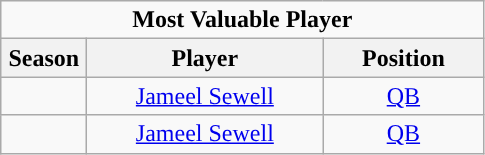<table class="wikitable sortable" style="text-align:center">
<tr>
<td colspan="4"><strong>Most Valuable Player</strong></td>
</tr>
<tr>
<th style="width:50px; ">Season</th>
<th style="width:150px; ">Player</th>
<th style="width:100px; ">Position</th>
</tr>
<tr>
<td></td>
<td><a href='#'>Jameel Sewell</a></td>
<td><a href='#'>QB</a></td>
</tr>
<tr>
<td></td>
<td><a href='#'>Jameel Sewell</a></td>
<td><a href='#'>QB</a></td>
</tr>
</table>
